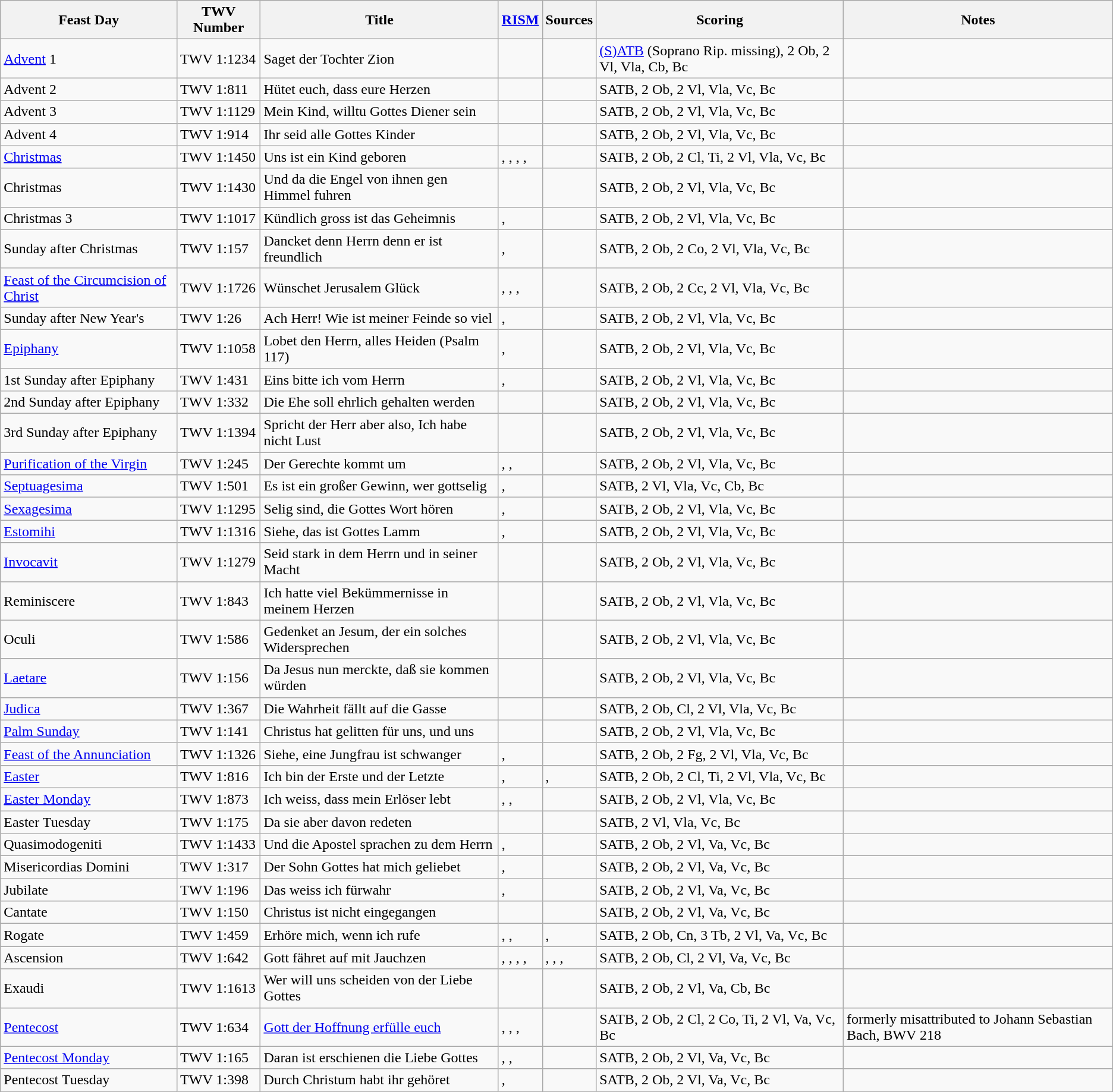<table class="wikitable sortable">
<tr>
<th>Feast Day</th>
<th>TWV Number</th>
<th>Title</th>
<th><a href='#'>RISM</a></th>
<th>Sources</th>
<th>Scoring</th>
<th>Notes</th>
</tr>
<tr>
<td><a href='#'>Advent</a> 1</td>
<td>TWV 1:1234</td>
<td>Saget der Tochter Zion</td>
<td></td>
<td></td>
<td><a href='#'>(S)ATB</a> (Soprano Rip. missing), 2 Ob, 2 Vl, Vla, Cb, Bc</td>
<td></td>
</tr>
<tr>
<td>Advent 2</td>
<td>TWV 1:811</td>
<td>Hütet euch, dass eure Herzen</td>
<td></td>
<td></td>
<td>SATB, 2 Ob, 2 Vl, Vla, Vc, Bc</td>
<td></td>
</tr>
<tr>
<td>Advent 3</td>
<td>TWV 1:1129</td>
<td>Mein Kind, willtu Gottes Diener sein</td>
<td></td>
<td></td>
<td>SATB, 2 Ob, 2 Vl, Vla, Vc, Bc</td>
<td></td>
</tr>
<tr>
<td>Advent 4</td>
<td>TWV 1:914</td>
<td>Ihr seid alle Gottes Kinder</td>
<td></td>
<td></td>
<td>SATB, 2 Ob, 2 Vl, Vla, Vc, Bc</td>
<td></td>
</tr>
<tr>
<td><a href='#'>Christmas</a></td>
<td>TWV 1:1450</td>
<td>Uns ist ein Kind geboren</td>
<td>, , , , </td>
<td></td>
<td>SATB, 2 Ob, 2 Cl, Ti, 2 Vl, Vla, Vc, Bc</td>
<td></td>
</tr>
<tr>
<td>Christmas</td>
<td>TWV 1:1430</td>
<td>Und da die Engel von ihnen gen Himmel fuhren</td>
<td></td>
<td></td>
<td>SATB, 2 Ob, 2 Vl, Vla, Vc, Bc</td>
<td></td>
</tr>
<tr>
<td>Christmas 3</td>
<td>TWV 1:1017</td>
<td>Kündlich gross ist das Geheimnis</td>
<td>, </td>
<td></td>
<td>SATB, 2 Ob, 2 Vl, Vla, Vc, Bc</td>
<td></td>
</tr>
<tr>
<td>Sunday after Christmas</td>
<td>TWV 1:157</td>
<td>Dancket denn Herrn denn er ist freundlich</td>
<td>, </td>
<td></td>
<td>SATB, 2 Ob, 2 Co, 2 Vl, Vla, Vc, Bc</td>
<td></td>
</tr>
<tr>
<td><a href='#'>Feast of the Circumcision of Christ</a></td>
<td>TWV 1:1726</td>
<td>Wünschet Jerusalem Glück</td>
<td>, , , </td>
<td></td>
<td>SATB, 2 Ob, 2 Cc, 2 Vl, Vla, Vc, Bc</td>
<td></td>
</tr>
<tr>
<td>Sunday after New Year's</td>
<td>TWV 1:26</td>
<td>Ach Herr! Wie ist meiner Feinde so viel</td>
<td>, </td>
<td></td>
<td>SATB, 2 Ob, 2 Vl, Vla, Vc, Bc</td>
<td></td>
</tr>
<tr>
<td><a href='#'>Epiphany</a></td>
<td>TWV 1:1058</td>
<td>Lobet den Herrn, alles Heiden (Psalm 117)</td>
<td>, </td>
<td></td>
<td>SATB, 2 Ob, 2 Vl, Vla, Vc, Bc</td>
<td></td>
</tr>
<tr>
<td>1st Sunday after Epiphany</td>
<td>TWV 1:431</td>
<td>Eins bitte ich vom Herrn</td>
<td>, </td>
<td></td>
<td>SATB, 2 Ob, 2 Vl, Vla, Vc, Bc</td>
<td></td>
</tr>
<tr>
<td>2nd Sunday after Epiphany</td>
<td>TWV 1:332</td>
<td>Die Ehe soll ehrlich gehalten werden</td>
<td></td>
<td></td>
<td>SATB, 2 Ob, 2 Vl, Vla, Vc, Bc</td>
<td></td>
</tr>
<tr>
<td>3rd Sunday after Epiphany</td>
<td>TWV 1:1394</td>
<td>Spricht der Herr aber also, Ich habe nicht Lust</td>
<td></td>
<td></td>
<td>SATB, 2 Ob, 2 Vl, Vla, Vc, Bc</td>
<td></td>
</tr>
<tr>
<td><a href='#'>Purification of the Virgin</a></td>
<td>TWV 1:245</td>
<td>Der Gerechte kommt um</td>
<td>, , </td>
<td></td>
<td>SATB, 2 Ob, 2 Vl, Vla, Vc, Bc</td>
<td></td>
</tr>
<tr>
<td><a href='#'>Septuagesima</a></td>
<td>TWV 1:501</td>
<td>Es ist ein großer Gewinn, wer gottselig</td>
<td>, </td>
<td></td>
<td>SATB, 2 Vl, Vla, Vc, Cb, Bc</td>
<td></td>
</tr>
<tr>
<td><a href='#'>Sexagesima</a></td>
<td>TWV 1:1295</td>
<td>Selig sind, die Gottes Wort hören</td>
<td>, </td>
<td></td>
<td>SATB, 2 Ob, 2 Vl, Vla, Vc, Bc</td>
<td></td>
</tr>
<tr>
<td><a href='#'>Estomihi</a></td>
<td>TWV 1:1316</td>
<td>Siehe, das ist Gottes Lamm</td>
<td>, </td>
<td></td>
<td>SATB, 2 Ob, 2 Vl, Vla, Vc, Bc</td>
<td></td>
</tr>
<tr>
<td><a href='#'>Invocavit</a></td>
<td>TWV 1:1279</td>
<td>Seid stark in dem Herrn und in seiner Macht</td>
<td></td>
<td></td>
<td>SATB, 2 Ob, 2 Vl, Vla, Vc, Bc</td>
<td></td>
</tr>
<tr>
<td>Reminiscere </td>
<td>TWV 1:843</td>
<td>Ich hatte viel Bekümmernisse in meinem Herzen</td>
<td></td>
<td></td>
<td>SATB, 2 Ob, 2 Vl, Vla, Vc, Bc</td>
<td></td>
</tr>
<tr>
<td>Oculi </td>
<td>TWV 1:586</td>
<td>Gedenket an Jesum, der ein solches Widersprechen</td>
<td></td>
<td></td>
<td>SATB, 2 Ob, 2 Vl, Vla, Vc, Bc</td>
<td></td>
</tr>
<tr>
<td><a href='#'>Laetare</a></td>
<td>TWV 1:156</td>
<td>Da Jesus nun merckte, daß sie kommen würden</td>
<td></td>
<td></td>
<td>SATB, 2 Ob, 2 Vl, Vla, Vc, Bc</td>
<td></td>
</tr>
<tr>
<td><a href='#'>Judica</a></td>
<td>TWV 1:367</td>
<td>Die Wahrheit fällt auf die Gasse</td>
<td></td>
<td></td>
<td>SATB, 2 Ob, Cl, 2 Vl, Vla, Vc, Bc</td>
<td></td>
</tr>
<tr>
<td><a href='#'>Palm Sunday</a></td>
<td>TWV 1:141</td>
<td>Christus hat gelitten für uns, und uns</td>
<td></td>
<td></td>
<td>SATB, 2 Ob, 2 Vl, Vla, Vc, Bc</td>
<td></td>
</tr>
<tr>
<td><a href='#'>Feast of the Annunciation</a></td>
<td>TWV 1:1326</td>
<td>Siehe, eine Jungfrau ist schwanger</td>
<td>, </td>
<td></td>
<td>SATB, 2 Ob, 2 Fg, 2 Vl, Vla, Vc, Bc</td>
<td></td>
</tr>
<tr>
<td><a href='#'>Easter</a></td>
<td>TWV 1:816</td>
<td>Ich bin der Erste und der Letzte</td>
<td>, </td>
<td>, </td>
<td>SATB, 2 Ob, 2 Cl, Ti, 2 Vl, Vla, Vc, Bc</td>
<td></td>
</tr>
<tr>
<td><a href='#'>Easter Monday</a></td>
<td>TWV 1:873</td>
<td>Ich weiss, dass mein Erlöser lebt</td>
<td>, , </td>
<td></td>
<td>SATB, 2 Ob, 2 Vl, Vla, Vc, Bc</td>
<td></td>
</tr>
<tr>
<td>Easter Tuesday</td>
<td>TWV 1:175</td>
<td>Da sie aber davon redeten</td>
<td></td>
<td></td>
<td>SATB, 2 Vl, Vla, Vc, Bc</td>
<td></td>
</tr>
<tr>
<td>Quasimodogeniti</td>
<td>TWV 1:1433</td>
<td>Und die Apostel sprachen zu dem Herrn</td>
<td>, </td>
<td></td>
<td>SATB, 2 Ob, 2 Vl, Va, Vc, Bc</td>
<td></td>
</tr>
<tr>
<td>Misericordias Domini</td>
<td>TWV 1:317</td>
<td>Der Sohn Gottes hat mich geliebet</td>
<td>, </td>
<td></td>
<td>SATB, 2 Ob, 2 Vl, Va, Vc, Bc</td>
<td></td>
</tr>
<tr>
<td>Jubilate</td>
<td>TWV 1:196</td>
<td>Das weiss ich fürwahr</td>
<td>, </td>
<td></td>
<td>SATB, 2 Ob, 2 Vl, Va, Vc, Bc</td>
<td></td>
</tr>
<tr>
<td>Cantate</td>
<td>TWV 1:150</td>
<td>Christus ist nicht eingegangen</td>
<td></td>
<td></td>
<td>SATB, 2 Ob, 2 Vl, Va, Vc, Bc</td>
<td></td>
</tr>
<tr>
<td>Rogate</td>
<td>TWV 1:459</td>
<td>Erhöre mich, wenn ich rufe</td>
<td>, , </td>
<td>, </td>
<td>SATB, 2 Ob, Cn, 3 Tb, 2 Vl, Va, Vc, Bc</td>
<td></td>
</tr>
<tr>
<td>Ascension</td>
<td>TWV 1:642</td>
<td>Gott fähret auf mit Jauchzen</td>
<td>, , , , </td>
<td>, , , </td>
<td>SATB, 2 Ob, Cl, 2 Vl, Va, Vc, Bc</td>
<td></td>
</tr>
<tr>
<td>Exaudi</td>
<td>TWV 1:1613</td>
<td>Wer will uns scheiden von der Liebe Gottes</td>
<td></td>
<td></td>
<td>SATB, 2 Ob, 2 Vl, Va, Cb, Bc</td>
<td></td>
</tr>
<tr>
<td><a href='#'>Pentecost</a></td>
<td>TWV 1:634</td>
<td><a href='#'>Gott der Hoffnung erfülle euch</a></td>
<td>, , , </td>
<td></td>
<td>SATB, 2 Ob, 2 Cl, 2 Co, Ti, 2 Vl, Va, Vc, Bc</td>
<td>formerly misattributed to Johann Sebastian Bach, BWV 218</td>
</tr>
<tr>
<td><a href='#'>Pentecost Monday</a></td>
<td>TWV 1:165</td>
<td>Daran ist erschienen die Liebe Gottes</td>
<td>, , </td>
<td></td>
<td>SATB, 2 Ob, 2 Vl, Va, Vc, Bc</td>
<td></td>
</tr>
<tr>
<td>Pentecost Tuesday</td>
<td>TWV 1:398</td>
<td>Durch Christum habt ihr gehöret</td>
<td>, </td>
<td></td>
<td>SATB, 2 Ob, 2 Vl, Va, Vc, Bc</td>
<td></td>
</tr>
</table>
